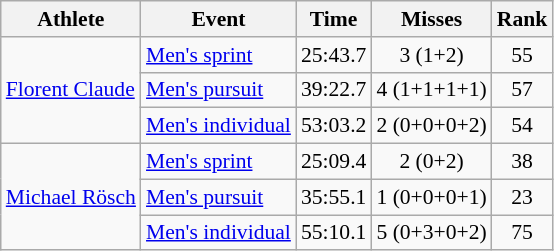<table class="wikitable" style="font-size:90%">
<tr>
<th>Athlete</th>
<th>Event</th>
<th>Time</th>
<th>Misses</th>
<th>Rank</th>
</tr>
<tr align=center>
<td align=left rowspan=3><a href='#'>Florent Claude</a></td>
<td align=left><a href='#'>Men's sprint</a></td>
<td>25:43.7</td>
<td>3 (1+2)</td>
<td>55</td>
</tr>
<tr align=center>
<td align=left><a href='#'>Men's pursuit</a></td>
<td>39:22.7</td>
<td>4 (1+1+1+1)</td>
<td>57</td>
</tr>
<tr align=center>
<td align=left><a href='#'>Men's individual</a></td>
<td>53:03.2</td>
<td>2 (0+0+0+2)</td>
<td>54</td>
</tr>
<tr align=center>
<td align=left rowspan=3><a href='#'>Michael Rösch</a></td>
<td align=left><a href='#'>Men's sprint</a></td>
<td>25:09.4</td>
<td>2 (0+2)</td>
<td>38</td>
</tr>
<tr align=center>
<td align=left><a href='#'>Men's pursuit</a></td>
<td>35:55.1</td>
<td>1 (0+0+0+1)</td>
<td>23</td>
</tr>
<tr align=center>
<td align=left><a href='#'>Men's individual</a></td>
<td>55:10.1</td>
<td>5 (0+3+0+2)</td>
<td>75</td>
</tr>
</table>
